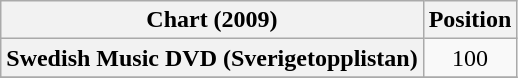<table class="wikitable sortable plainrowheaders"  style="text-align:center;">
<tr>
<th>Chart (2009)</th>
<th>Position</th>
</tr>
<tr>
<th scope="row">Swedish Music DVD (Sverigetopplistan)</th>
<td>100</td>
</tr>
<tr>
</tr>
</table>
